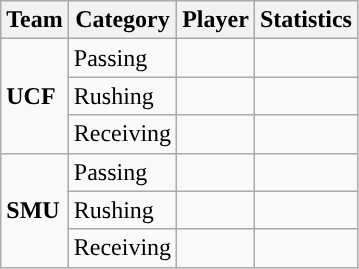<table class="wikitable" style="float: left;">
<tr>
<th>Team</th>
<th>Category</th>
<th>Player</th>
<th>Statistics</th>
</tr>
<tr>
<td rowspan=3><strong>UCF</strong></td>
<td>Passing</td>
<td></td>
<td></td>
</tr>
<tr>
<td>Rushing</td>
<td></td>
<td></td>
</tr>
<tr>
<td>Receiving</td>
<td></td>
<td></td>
</tr>
<tr>
<td rowspan=3><strong>SMU</strong></td>
<td>Passing</td>
<td></td>
<td></td>
</tr>
<tr>
<td>Rushing</td>
<td></td>
<td></td>
</tr>
<tr>
<td>Receiving</td>
<td></td>
<td></td>
</tr>
</table>
